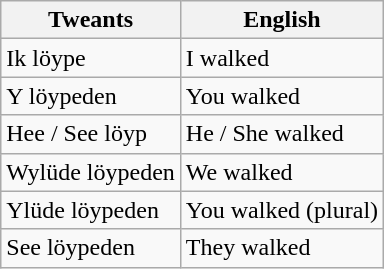<table class="wikitable">
<tr>
<th>Tweants</th>
<th>English</th>
</tr>
<tr>
<td>Ik löype</td>
<td>I walked</td>
</tr>
<tr>
<td>Y löypeden</td>
<td>You walked</td>
</tr>
<tr>
<td>Hee / See löyp</td>
<td>He / She walked</td>
</tr>
<tr>
<td>Wylüde löypeden</td>
<td>We walked</td>
</tr>
<tr>
<td>Ylüde löypeden</td>
<td>You walked (plural)</td>
</tr>
<tr>
<td>See löypeden</td>
<td>They walked</td>
</tr>
</table>
